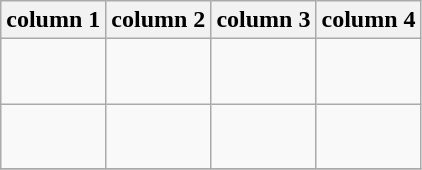<table class="wikitable" style=text-align:center;>
<tr>
<th style=width:25%>column 1</th>
<th style=width:25%>column 2</th>
<th style=width:25%>column 3</th>
<th style=width:25%>column 4</th>
</tr>
<tr>
<td><br><br></td>
<td><br><br></td>
<td><br><br></td>
<td><br><br></td>
</tr>
<tr>
<td><br><br></td>
<td><br><br></td>
<td><br><br></td>
<td><br><br></td>
</tr>
<tr>
</tr>
</table>
